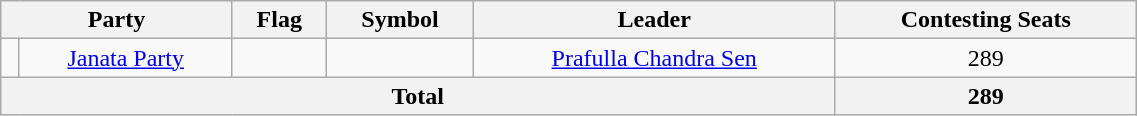<table class="wikitable" width="60%" style="text-align:center">
<tr>
<th colspan="2">Party</th>
<th>Flag</th>
<th>Symbol</th>
<th>Leader</th>
<th>Contesting Seats</th>
</tr>
<tr>
<td></td>
<td><a href='#'>Janata Party</a></td>
<td></td>
<td></td>
<td><a href='#'>Prafulla Chandra Sen</a></td>
<td>289</td>
</tr>
<tr>
<th colspan=5>Total</th>
<th>289</th>
</tr>
</table>
